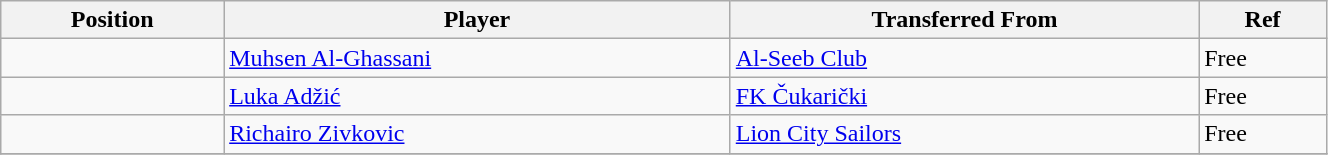<table class="wikitable sortable" style="width:70%; text-align:center; font-size:100%; text-align:left;">
<tr>
<th>Position</th>
<th>Player</th>
<th>Transferred From</th>
<th>Ref</th>
</tr>
<tr>
<td></td>
<td> <a href='#'>Muhsen Al-Ghassani</a></td>
<td> <a href='#'>Al-Seeb Club</a></td>
<td>Free</td>
</tr>
<tr>
<td></td>
<td> <a href='#'>Luka Adžić</a></td>
<td> <a href='#'>FK Čukarički</a></td>
<td>Free</td>
</tr>
<tr>
<td></td>
<td> <a href='#'>Richairo Zivkovic</a></td>
<td> <a href='#'>Lion City Sailors</a></td>
<td>Free </td>
</tr>
<tr>
</tr>
</table>
